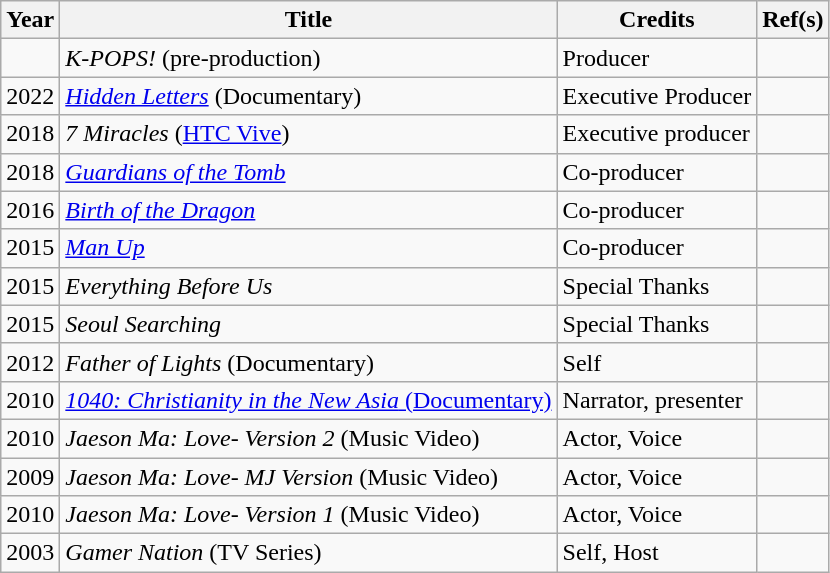<table class="wikitable">
<tr>
<th>Year</th>
<th>Title</th>
<th>Credits</th>
<th>Ref(s)</th>
</tr>
<tr>
<td></td>
<td><em>K-POPS!</em> (pre-production)</td>
<td>Producer</td>
<td></td>
</tr>
<tr>
<td>2022</td>
<td><em><a href='#'>Hidden Letters</a></em> (Documentary)</td>
<td>Executive Producer</td>
<td></td>
</tr>
<tr>
<td>2018</td>
<td><em>7 Miracles</em> (<a href='#'>HTC Vive</a>)</td>
<td>Executive producer</td>
<td></td>
</tr>
<tr>
<td>2018</td>
<td><em><a href='#'>Guardians of the Tomb</a></em></td>
<td>Co-producer</td>
<td></td>
</tr>
<tr>
<td>2016</td>
<td><em><a href='#'>Birth of the Dragon</a></em></td>
<td>Co-producer</td>
<td></td>
</tr>
<tr>
<td>2015</td>
<td><em><a href='#'>Man Up</a></em></td>
<td>Co-producer</td>
<td></td>
</tr>
<tr>
<td>2015</td>
<td><em>Everything Before Us</em></td>
<td>Special Thanks</td>
<td></td>
</tr>
<tr>
<td>2015</td>
<td><em>Seoul Searching</em></td>
<td>Special Thanks</td>
<td></td>
</tr>
<tr>
<td>2012</td>
<td><em>Father of Lights</em> (Documentary)</td>
<td>Self</td>
<td></td>
</tr>
<tr>
<td>2010</td>
<td><a href='#'><em>1040: Christianity in the New Asia</em> (Documentary)</a></td>
<td>Narrator, presenter</td>
<td></td>
</tr>
<tr>
<td>2010</td>
<td><em>Jaeson Ma: Love- Version 2</em> (Music Video)</td>
<td>Actor, Voice</td>
<td></td>
</tr>
<tr>
<td>2009</td>
<td><em>Jaeson Ma: Love- MJ Version</em> (Music Video)</td>
<td>Actor, Voice</td>
<td></td>
</tr>
<tr>
<td>2010</td>
<td><em>Jaeson Ma: Love- Version 1</em> (Music Video)</td>
<td>Actor, Voice</td>
<td></td>
</tr>
<tr>
<td>2003</td>
<td><em>Gamer Nation</em> (TV Series)</td>
<td>Self, Host</td>
<td></td>
</tr>
</table>
